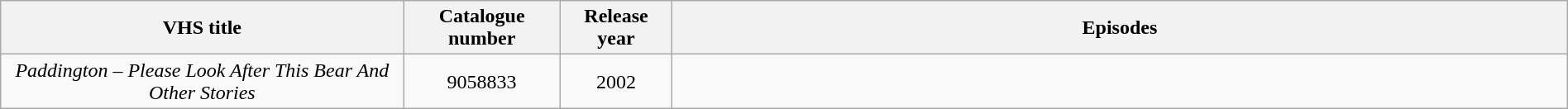<table class="wikitable" style="text-align:center; width:100%;">
<tr>
<th style="width:18%;">VHS title</th>
<th style="width:07%;">Catalogue number</th>
<th style="width:05%;">Release year</th>
<th style="width:40%;">Episodes</th>
</tr>
<tr>
<td><em>Paddington – Please Look After This Bear And Other Stories</em></td>
<td>9058833</td>
<td>2002</td>
<td></td>
</tr>
</table>
